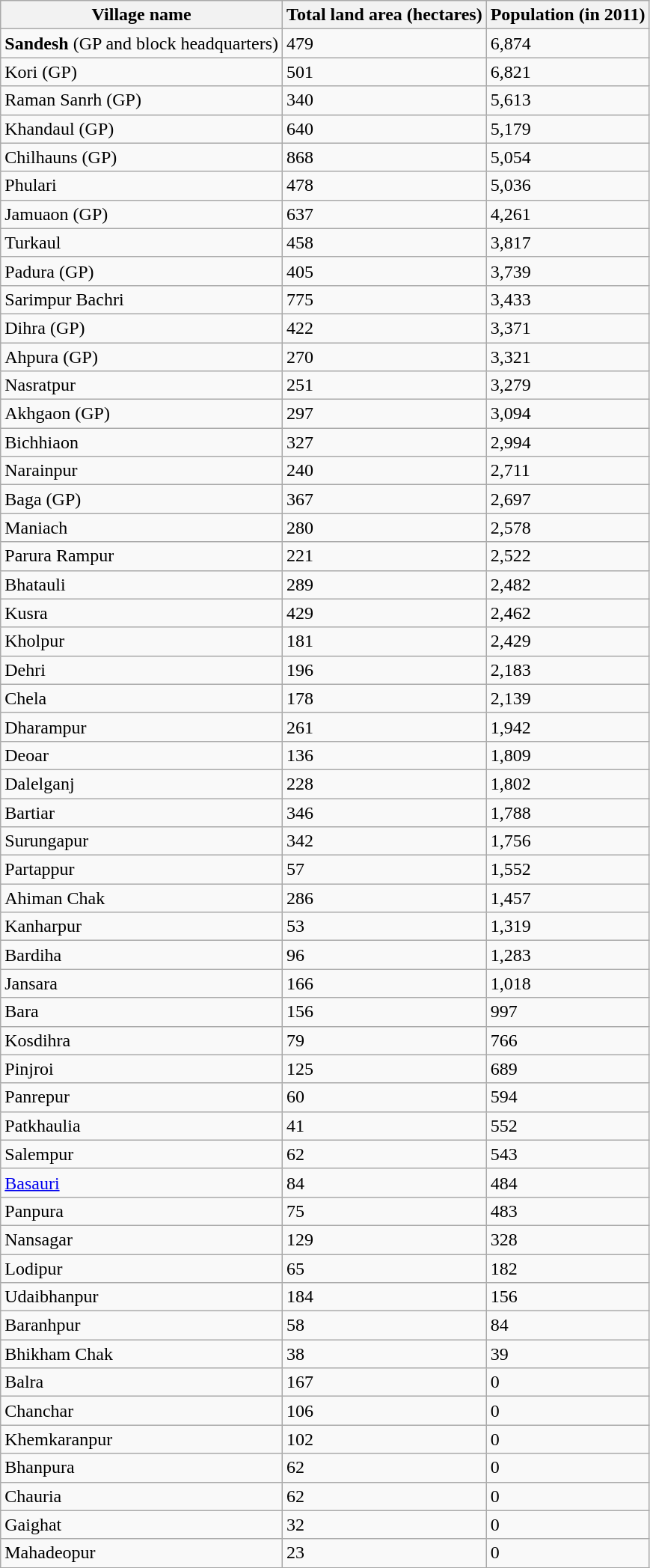<table class="wikitable sortable">
<tr>
<th>Village name</th>
<th>Total land area (hectares)</th>
<th>Population (in 2011)</th>
</tr>
<tr>
<td><strong>Sandesh</strong> (GP and block headquarters)</td>
<td>479</td>
<td>6,874</td>
</tr>
<tr>
<td>Kori (GP)</td>
<td>501</td>
<td>6,821</td>
</tr>
<tr>
<td>Raman Sanrh (GP)</td>
<td>340</td>
<td>5,613</td>
</tr>
<tr>
<td>Khandaul (GP)</td>
<td>640</td>
<td>5,179</td>
</tr>
<tr>
<td>Chilhauns (GP)</td>
<td>868</td>
<td>5,054</td>
</tr>
<tr>
<td>Phulari</td>
<td>478</td>
<td>5,036</td>
</tr>
<tr>
<td>Jamuaon (GP)</td>
<td>637</td>
<td>4,261</td>
</tr>
<tr>
<td>Turkaul</td>
<td>458</td>
<td>3,817</td>
</tr>
<tr>
<td>Padura (GP)</td>
<td>405</td>
<td>3,739</td>
</tr>
<tr>
<td>Sarimpur Bachri</td>
<td>775</td>
<td>3,433</td>
</tr>
<tr>
<td>Dihra (GP)</td>
<td>422</td>
<td>3,371</td>
</tr>
<tr>
<td>Ahpura (GP)</td>
<td>270</td>
<td>3,321</td>
</tr>
<tr>
<td>Nasratpur</td>
<td>251</td>
<td>3,279</td>
</tr>
<tr>
<td>Akhgaon (GP)</td>
<td>297</td>
<td>3,094</td>
</tr>
<tr>
<td>Bichhiaon</td>
<td>327</td>
<td>2,994</td>
</tr>
<tr>
<td>Narainpur</td>
<td>240</td>
<td>2,711</td>
</tr>
<tr>
<td>Baga (GP)</td>
<td>367</td>
<td>2,697</td>
</tr>
<tr>
<td>Maniach</td>
<td>280</td>
<td>2,578</td>
</tr>
<tr>
<td>Parura Rampur</td>
<td>221</td>
<td>2,522</td>
</tr>
<tr>
<td>Bhatauli</td>
<td>289</td>
<td>2,482</td>
</tr>
<tr>
<td>Kusra</td>
<td>429</td>
<td>2,462</td>
</tr>
<tr>
<td>Kholpur</td>
<td>181</td>
<td>2,429</td>
</tr>
<tr>
<td>Dehri</td>
<td>196</td>
<td>2,183</td>
</tr>
<tr>
<td>Chela</td>
<td>178</td>
<td>2,139</td>
</tr>
<tr>
<td>Dharampur</td>
<td>261</td>
<td>1,942</td>
</tr>
<tr>
<td>Deoar</td>
<td>136</td>
<td>1,809</td>
</tr>
<tr>
<td>Dalelganj</td>
<td>228</td>
<td>1,802</td>
</tr>
<tr>
<td>Bartiar</td>
<td>346</td>
<td>1,788</td>
</tr>
<tr>
<td>Surungapur</td>
<td>342</td>
<td>1,756</td>
</tr>
<tr>
<td>Partappur</td>
<td>57</td>
<td>1,552</td>
</tr>
<tr>
<td>Ahiman Chak</td>
<td>286</td>
<td>1,457</td>
</tr>
<tr>
<td>Kanharpur</td>
<td>53</td>
<td>1,319</td>
</tr>
<tr>
<td>Bardiha</td>
<td>96</td>
<td>1,283</td>
</tr>
<tr>
<td>Jansara</td>
<td>166</td>
<td>1,018</td>
</tr>
<tr>
<td>Bara</td>
<td>156</td>
<td>997</td>
</tr>
<tr>
<td>Kosdihra</td>
<td>79</td>
<td>766</td>
</tr>
<tr>
<td>Pinjroi</td>
<td>125</td>
<td>689</td>
</tr>
<tr>
<td>Panrepur</td>
<td>60</td>
<td>594</td>
</tr>
<tr>
<td>Patkhaulia</td>
<td>41</td>
<td>552</td>
</tr>
<tr>
<td>Salempur</td>
<td>62</td>
<td>543</td>
</tr>
<tr>
<td><a href='#'>Basauri</a></td>
<td>84</td>
<td>484</td>
</tr>
<tr>
<td>Panpura</td>
<td>75</td>
<td>483</td>
</tr>
<tr>
<td>Nansagar</td>
<td>129</td>
<td>328</td>
</tr>
<tr>
<td>Lodipur</td>
<td>65</td>
<td>182</td>
</tr>
<tr>
<td>Udaibhanpur</td>
<td>184</td>
<td>156</td>
</tr>
<tr>
<td>Baranhpur</td>
<td>58</td>
<td>84</td>
</tr>
<tr>
<td>Bhikham Chak</td>
<td>38</td>
<td>39</td>
</tr>
<tr>
<td>Balra</td>
<td>167</td>
<td>0</td>
</tr>
<tr>
<td>Chanchar</td>
<td>106</td>
<td>0</td>
</tr>
<tr>
<td>Khemkaranpur</td>
<td>102</td>
<td>0</td>
</tr>
<tr>
<td>Bhanpura</td>
<td>62</td>
<td>0</td>
</tr>
<tr>
<td>Chauria</td>
<td>62</td>
<td>0</td>
</tr>
<tr>
<td>Gaighat</td>
<td>32</td>
<td>0</td>
</tr>
<tr>
<td>Mahadeopur</td>
<td>23</td>
<td>0</td>
</tr>
</table>
